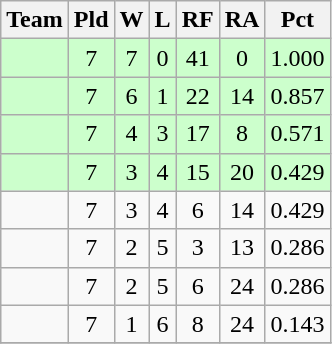<table class="wikitable">
<tr>
<th bgcolor="#efefef">Team</th>
<th bgcolor="#efefef">Pld</th>
<th bgcolor="#efefef">W</th>
<th bgcolor="#efefef">L</th>
<th bgcolor="#efefef">RF</th>
<th bgcolor="#efefef">RA</th>
<th bgcolor="#efefef">Pct</th>
</tr>
<tr align=center bgcolor="#ccffcc">
<td align=left></td>
<td>7</td>
<td>7</td>
<td>0</td>
<td>41</td>
<td>0</td>
<td>1.000</td>
</tr>
<tr align=center bgcolor="#ccffcc">
<td align=left></td>
<td>7</td>
<td>6</td>
<td>1</td>
<td>22</td>
<td>14</td>
<td>0.857</td>
</tr>
<tr align=center bgcolor="#ccffcc">
<td align=left></td>
<td>7</td>
<td>4</td>
<td>3</td>
<td>17</td>
<td>8</td>
<td>0.571</td>
</tr>
<tr align=center bgcolor="#ccffcc">
<td align=left></td>
<td>7</td>
<td>3</td>
<td>4</td>
<td>15</td>
<td>20</td>
<td>0.429</td>
</tr>
<tr align=center>
<td align=left></td>
<td>7</td>
<td>3</td>
<td>4</td>
<td>6</td>
<td>14</td>
<td>0.429</td>
</tr>
<tr align=center>
<td align=left></td>
<td>7</td>
<td>2</td>
<td>5</td>
<td>3</td>
<td>13</td>
<td>0.286</td>
</tr>
<tr align=center>
<td align=left></td>
<td>7</td>
<td>2</td>
<td>5</td>
<td>6</td>
<td>24</td>
<td>0.286</td>
</tr>
<tr align=center>
<td align=left></td>
<td>7</td>
<td>1</td>
<td>6</td>
<td>8</td>
<td>24</td>
<td>0.143</td>
</tr>
<tr>
</tr>
</table>
